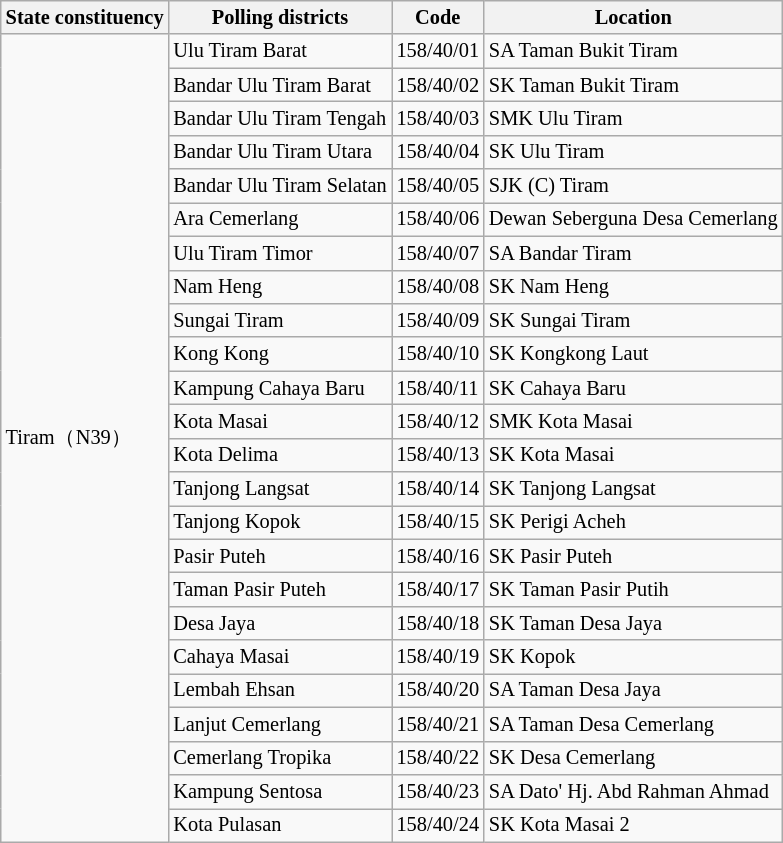<table class="wikitable sortable mw-collapsible" style="white-space:nowrap;font-size:85%">
<tr>
<th>State constituency</th>
<th>Polling districts</th>
<th>Code</th>
<th>Location</th>
</tr>
<tr>
<td rowspan="24">Tiram（N39）</td>
<td>Ulu Tiram Barat</td>
<td>158/40/01</td>
<td>SA Taman Bukit Tiram</td>
</tr>
<tr>
<td>Bandar Ulu Tiram Barat</td>
<td>158/40/02</td>
<td>SK Taman Bukit Tiram</td>
</tr>
<tr>
<td>Bandar Ulu Tiram Tengah</td>
<td>158/40/03</td>
<td>SMK Ulu Tiram</td>
</tr>
<tr>
<td>Bandar Ulu Tiram Utara</td>
<td>158/40/04</td>
<td>SK Ulu Tiram</td>
</tr>
<tr>
<td>Bandar Ulu Tiram Selatan</td>
<td>158/40/05</td>
<td>SJK (C) Tiram</td>
</tr>
<tr>
<td>Ara Cemerlang</td>
<td>158/40/06</td>
<td>Dewan Seberguna Desa Cemerlang</td>
</tr>
<tr>
<td>Ulu Tiram Timor</td>
<td>158/40/07</td>
<td>SA Bandar Tiram</td>
</tr>
<tr>
<td>Nam Heng</td>
<td>158/40/08</td>
<td>SK Nam Heng</td>
</tr>
<tr>
<td>Sungai Tiram</td>
<td>158/40/09</td>
<td>SK Sungai Tiram</td>
</tr>
<tr>
<td>Kong Kong</td>
<td>158/40/10</td>
<td>SK Kongkong Laut</td>
</tr>
<tr>
<td>Kampung Cahaya Baru</td>
<td>158/40/11</td>
<td>SK Cahaya Baru</td>
</tr>
<tr>
<td>Kota Masai</td>
<td>158/40/12</td>
<td>SMK Kota Masai</td>
</tr>
<tr>
<td>Kota Delima</td>
<td>158/40/13</td>
<td>SK Kota Masai</td>
</tr>
<tr>
<td>Tanjong Langsat</td>
<td>158/40/14</td>
<td>SK Tanjong Langsat</td>
</tr>
<tr>
<td>Tanjong Kopok</td>
<td>158/40/15</td>
<td>SK Perigi Acheh</td>
</tr>
<tr>
<td>Pasir Puteh</td>
<td>158/40/16</td>
<td>SK Pasir Puteh</td>
</tr>
<tr>
<td>Taman Pasir Puteh</td>
<td>158/40/17</td>
<td>SK Taman Pasir Putih</td>
</tr>
<tr>
<td>Desa Jaya</td>
<td>158/40/18</td>
<td>SK Taman Desa Jaya</td>
</tr>
<tr>
<td>Cahaya Masai</td>
<td>158/40/19</td>
<td>SK Kopok</td>
</tr>
<tr>
<td>Lembah Ehsan</td>
<td>158/40/20</td>
<td>SA Taman Desa Jaya</td>
</tr>
<tr>
<td>Lanjut Cemerlang</td>
<td>158/40/21</td>
<td>SA Taman Desa Cemerlang</td>
</tr>
<tr>
<td>Cemerlang Tropika</td>
<td>158/40/22</td>
<td>SK Desa Cemerlang</td>
</tr>
<tr>
<td>Kampung Sentosa</td>
<td>158/40/23</td>
<td>SA Dato' Hj. Abd Rahman Ahmad</td>
</tr>
<tr>
<td>Kota Pulasan</td>
<td>158/40/24</td>
<td>SK Kota Masai 2</td>
</tr>
</table>
